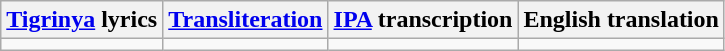<table class="wikitable">
<tr>
<th><a href='#'>Tigrinya</a> lyrics</th>
<th><a href='#'>Transliteration</a></th>
<th><a href='#'>IPA</a> transcription</th>
<th>English translation</th>
</tr>
<tr style="vertical-align:top; white-space:nowrap;">
<td></td>
<td></td>
<td></td>
<td></td>
</tr>
</table>
